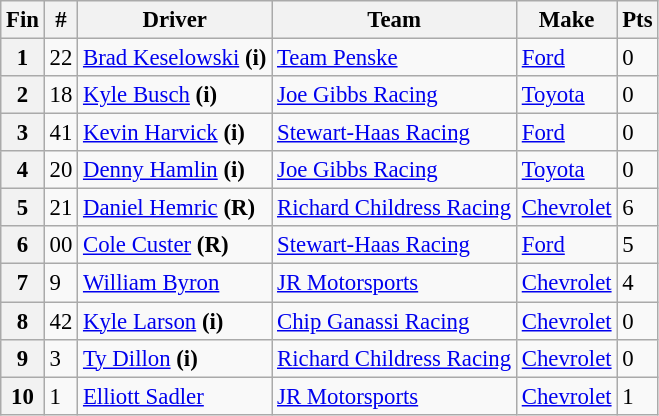<table class="wikitable" style="font-size:95%">
<tr>
<th>Fin</th>
<th>#</th>
<th>Driver</th>
<th>Team</th>
<th>Make</th>
<th>Pts</th>
</tr>
<tr>
<th>1</th>
<td>22</td>
<td><a href='#'>Brad Keselowski</a> <strong>(i)</strong></td>
<td><a href='#'>Team Penske</a></td>
<td><a href='#'>Ford</a></td>
<td>0</td>
</tr>
<tr>
<th>2</th>
<td>18</td>
<td><a href='#'>Kyle Busch</a> <strong>(i)</strong></td>
<td><a href='#'>Joe Gibbs Racing</a></td>
<td><a href='#'>Toyota</a></td>
<td>0</td>
</tr>
<tr>
<th>3</th>
<td>41</td>
<td><a href='#'>Kevin Harvick</a> <strong>(i)</strong></td>
<td><a href='#'>Stewart-Haas Racing</a></td>
<td><a href='#'>Ford</a></td>
<td>0</td>
</tr>
<tr>
<th>4</th>
<td>20</td>
<td><a href='#'>Denny Hamlin</a> <strong>(i)</strong></td>
<td><a href='#'>Joe Gibbs Racing</a></td>
<td><a href='#'>Toyota</a></td>
<td>0</td>
</tr>
<tr>
<th>5</th>
<td>21</td>
<td><a href='#'>Daniel Hemric</a> <strong>(R)</strong></td>
<td><a href='#'>Richard Childress Racing</a></td>
<td><a href='#'>Chevrolet</a></td>
<td>6</td>
</tr>
<tr>
<th>6</th>
<td>00</td>
<td><a href='#'>Cole Custer</a> <strong>(R)</strong></td>
<td><a href='#'>Stewart-Haas Racing</a></td>
<td><a href='#'>Ford</a></td>
<td>5</td>
</tr>
<tr>
<th>7</th>
<td>9</td>
<td><a href='#'>William Byron</a></td>
<td><a href='#'>JR Motorsports</a></td>
<td><a href='#'>Chevrolet</a></td>
<td>4</td>
</tr>
<tr>
<th>8</th>
<td>42</td>
<td><a href='#'>Kyle Larson</a> <strong>(i)</strong></td>
<td><a href='#'>Chip Ganassi Racing</a></td>
<td><a href='#'>Chevrolet</a></td>
<td>0</td>
</tr>
<tr>
<th>9</th>
<td>3</td>
<td><a href='#'>Ty Dillon</a> <strong>(i)</strong></td>
<td><a href='#'>Richard Childress Racing</a></td>
<td><a href='#'>Chevrolet</a></td>
<td>0</td>
</tr>
<tr>
<th>10</th>
<td>1</td>
<td><a href='#'>Elliott Sadler</a></td>
<td><a href='#'>JR Motorsports</a></td>
<td><a href='#'>Chevrolet</a></td>
<td>1</td>
</tr>
</table>
